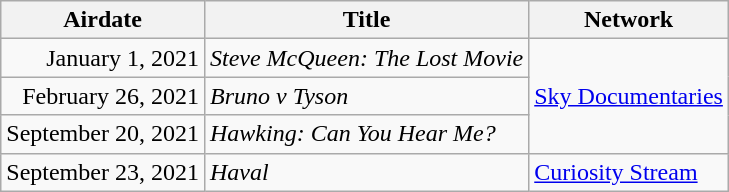<table class="wikitable sortable">
<tr>
<th>Airdate</th>
<th>Title</th>
<th>Network</th>
</tr>
<tr>
<td style="text-align:right;">January 1, 2021</td>
<td><em>Steve McQueen: The Lost Movie</em></td>
<td rowspan="3"><a href='#'>Sky Documentaries</a></td>
</tr>
<tr>
<td style="text-align:right;">February 26, 2021</td>
<td><em>Bruno v Tyson</em></td>
</tr>
<tr>
<td style="text-align:right;">September 20, 2021</td>
<td><em>Hawking: Can You Hear Me?</em></td>
</tr>
<tr>
<td style="text-align:right;">September 23, 2021</td>
<td><em>Haval</em></td>
<td><a href='#'>Curiosity Stream</a></td>
</tr>
</table>
